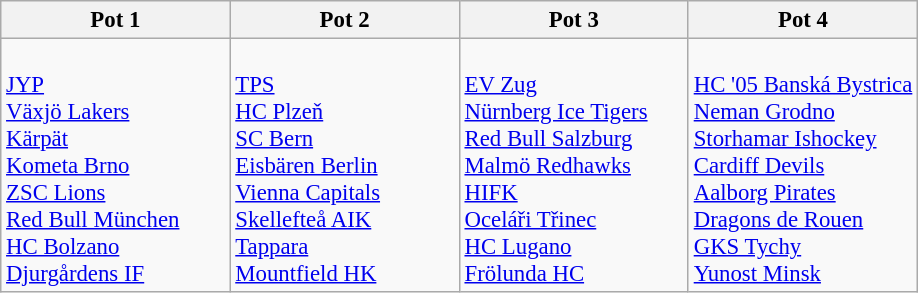<table class="wikitable" style="font-size: 95%;">
<tr>
<th width=25%>Pot 1</th>
<th width=25%>Pot 2</th>
<th width=25%>Pot 3</th>
<th width=25%>Pot 4</th>
</tr>
<tr>
<td><br> <a href='#'>JYP</a> <br>
 <a href='#'>Växjö Lakers</a> <br>
 <a href='#'>Kärpät</a> <br>
 <a href='#'>Kometa Brno</a> <br>
 <a href='#'>ZSC Lions</a> <br>
 <a href='#'>Red Bull München</a> <br>
 <a href='#'>HC Bolzano</a> <br>
 <a href='#'>Djurgårdens IF</a></td>
<td><br> <a href='#'>TPS</a> <br>
 <a href='#'>HC Plzeň</a> <br>
 <a href='#'>SC Bern</a> <br>
 <a href='#'>Eisbären Berlin</a> <br>
 <a href='#'>Vienna Capitals</a> <br>
 <a href='#'>Skellefteå AIK</a> <br>
 <a href='#'>Tappara</a> <br>
 <a href='#'>Mountfield HK</a></td>
<td><br> <a href='#'>EV Zug</a> <br>
 <a href='#'>Nürnberg Ice Tigers</a> <br>
 <a href='#'>Red Bull Salzburg</a> <br>
 <a href='#'>Malmö Redhawks</a> <br>
 <a href='#'>HIFK</a> <br>
 <a href='#'>Oceláři Třinec</a> <br>
 <a href='#'>HC Lugano</a> <br>
 <a href='#'>Frölunda HC</a></td>
<td><br> <a href='#'>HC '05 Banská Bystrica</a> <br>
 <a href='#'>Neman Grodno</a> <br>
 <a href='#'>Storhamar Ishockey</a> <br>
 <a href='#'>Cardiff Devils</a> <br>
 <a href='#'>Aalborg Pirates</a> <br>
 <a href='#'>Dragons de Rouen</a> <br>
 <a href='#'>GKS Tychy</a> <br>
 <a href='#'>Yunost Minsk</a></td>
</tr>
</table>
